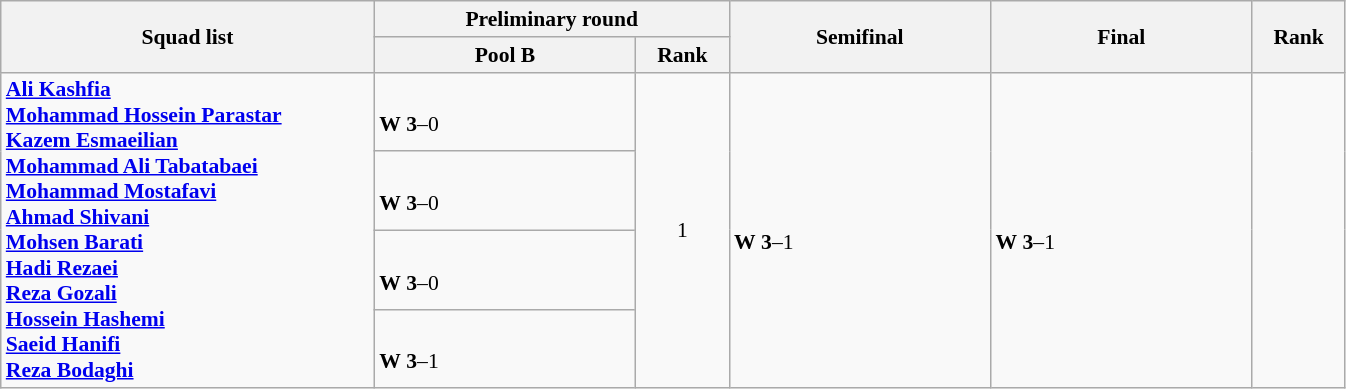<table class="wikitable" width="71%" style="text-align:left; font-size:90%">
<tr>
<th rowspan="2" width="20%">Squad list</th>
<th colspan="2">Preliminary round</th>
<th rowspan="2" width="14%">Semifinal</th>
<th rowspan="2" width="14%">Final</th>
<th rowspan="2" width="5%">Rank</th>
</tr>
<tr>
<th width="14%">Pool B</th>
<th width="5%">Rank</th>
</tr>
<tr>
<td rowspan="4"><strong><a href='#'>Ali Kashfia</a><br><a href='#'>Mohammad Hossein Parastar</a><br><a href='#'>Kazem Esmaeilian</a><br><a href='#'>Mohammad Ali Tabatabaei</a><br><a href='#'>Mohammad Mostafavi</a><br><a href='#'>Ahmad Shivani</a><br><a href='#'>Mohsen Barati</a><br><a href='#'>Hadi Rezaei</a><br><a href='#'>Reza Gozali</a><br><a href='#'>Hossein Hashemi</a><br><a href='#'>Saeid Hanifi</a><br><a href='#'>Reza Bodaghi</a></strong></td>
<td><br><strong>W</strong> <strong>3</strong>–0</td>
<td rowspan="4" align=center>1 <strong></strong></td>
<td rowspan="4"><br><strong>W</strong> <strong>3</strong>–1</td>
<td rowspan="4"><br><strong>W</strong> <strong>3</strong>–1</td>
<td rowspan="4" align="center"></td>
</tr>
<tr>
<td><br><strong>W</strong> <strong>3</strong>–0</td>
</tr>
<tr>
<td><br><strong>W</strong> <strong>3</strong>–0</td>
</tr>
<tr>
<td><br><strong>W</strong> <strong>3</strong>–1</td>
</tr>
</table>
